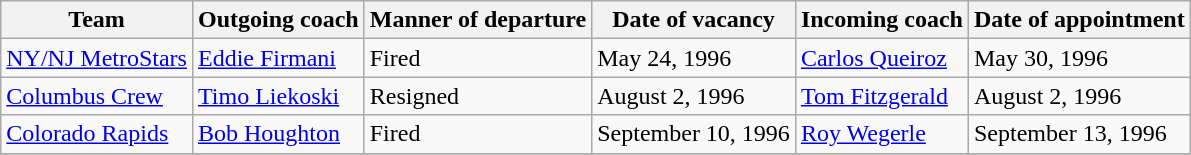<table class="wikitable sortable">
<tr>
<th>Team</th>
<th>Outgoing coach</th>
<th>Manner of departure</th>
<th>Date of vacancy</th>
<th>Incoming coach</th>
<th>Date of appointment</th>
</tr>
<tr>
<td><a href='#'>NY/NJ MetroStars</a></td>
<td> <a href='#'>Eddie Firmani</a></td>
<td>Fired</td>
<td>May 24, 1996</td>
<td> <a href='#'>Carlos Queiroz</a></td>
<td>May 30, 1996</td>
</tr>
<tr>
<td><a href='#'>Columbus Crew</a></td>
<td> <a href='#'>Timo Liekoski</a></td>
<td>Resigned</td>
<td>August 2, 1996</td>
<td> <a href='#'>Tom Fitzgerald</a></td>
<td>August 2, 1996</td>
</tr>
<tr>
<td><a href='#'>Colorado Rapids</a></td>
<td> <a href='#'>Bob Houghton</a></td>
<td>Fired</td>
<td>September 10, 1996</td>
<td> <a href='#'>Roy Wegerle</a></td>
<td>September 13, 1996</td>
</tr>
<tr>
</tr>
</table>
